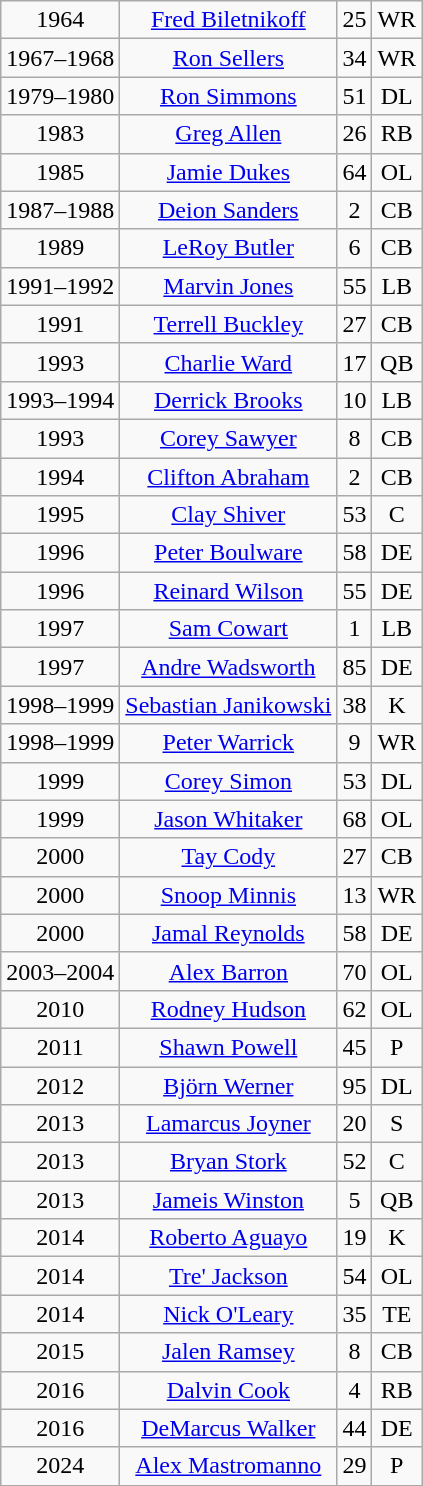<table class="wikitable" style="text-align:center">
<tr>
<td>1964</td>
<td><a href='#'>Fred Biletnikoff</a></td>
<td>25</td>
<td>WR</td>
</tr>
<tr>
<td>1967–1968</td>
<td><a href='#'>Ron Sellers</a></td>
<td>34</td>
<td>WR</td>
</tr>
<tr>
<td>1979–1980</td>
<td><a href='#'>Ron Simmons</a></td>
<td>51</td>
<td>DL</td>
</tr>
<tr>
<td>1983</td>
<td><a href='#'>Greg Allen</a></td>
<td>26</td>
<td>RB</td>
</tr>
<tr>
<td>1985</td>
<td><a href='#'>Jamie Dukes</a></td>
<td>64</td>
<td>OL</td>
</tr>
<tr>
<td>1987–1988</td>
<td><a href='#'>Deion Sanders</a></td>
<td>2</td>
<td>CB</td>
</tr>
<tr>
<td>1989</td>
<td><a href='#'>LeRoy Butler</a></td>
<td>6</td>
<td>CB</td>
</tr>
<tr>
<td>1991–1992</td>
<td><a href='#'>Marvin Jones</a></td>
<td>55</td>
<td>LB</td>
</tr>
<tr>
<td>1991</td>
<td><a href='#'>Terrell Buckley</a></td>
<td>27</td>
<td>CB</td>
</tr>
<tr>
<td>1993</td>
<td><a href='#'>Charlie Ward</a></td>
<td>17</td>
<td>QB</td>
</tr>
<tr>
<td>1993–1994</td>
<td><a href='#'>Derrick Brooks</a></td>
<td>10</td>
<td>LB</td>
</tr>
<tr>
<td>1993</td>
<td><a href='#'>Corey Sawyer</a></td>
<td>8</td>
<td>CB</td>
</tr>
<tr>
<td>1994</td>
<td><a href='#'>Clifton Abraham</a></td>
<td>2</td>
<td>CB</td>
</tr>
<tr>
<td>1995</td>
<td><a href='#'>Clay Shiver</a></td>
<td>53</td>
<td>C</td>
</tr>
<tr>
<td>1996</td>
<td><a href='#'>Peter Boulware</a></td>
<td>58</td>
<td>DE</td>
</tr>
<tr>
<td>1996</td>
<td><a href='#'>Reinard Wilson</a></td>
<td>55</td>
<td>DE</td>
</tr>
<tr>
<td>1997</td>
<td><a href='#'>Sam Cowart</a></td>
<td>1</td>
<td>LB</td>
</tr>
<tr>
<td>1997</td>
<td><a href='#'>Andre Wadsworth</a></td>
<td>85</td>
<td>DE</td>
</tr>
<tr>
<td>1998–1999</td>
<td><a href='#'>Sebastian Janikowski</a></td>
<td>38</td>
<td>K</td>
</tr>
<tr>
<td>1998–1999</td>
<td><a href='#'>Peter Warrick</a></td>
<td>9</td>
<td>WR</td>
</tr>
<tr>
<td>1999</td>
<td><a href='#'>Corey Simon</a></td>
<td>53</td>
<td>DL</td>
</tr>
<tr>
<td>1999</td>
<td><a href='#'>Jason Whitaker</a></td>
<td>68</td>
<td>OL</td>
</tr>
<tr>
<td>2000</td>
<td><a href='#'>Tay Cody</a></td>
<td>27</td>
<td>CB</td>
</tr>
<tr>
<td>2000</td>
<td><a href='#'>Snoop Minnis</a></td>
<td>13</td>
<td>WR</td>
</tr>
<tr>
<td>2000</td>
<td><a href='#'>Jamal Reynolds</a></td>
<td>58</td>
<td>DE</td>
</tr>
<tr>
<td>2003–2004</td>
<td><a href='#'>Alex Barron</a></td>
<td>70</td>
<td>OL</td>
</tr>
<tr>
<td>2010</td>
<td><a href='#'>Rodney Hudson</a></td>
<td>62</td>
<td>OL</td>
</tr>
<tr>
<td>2011</td>
<td><a href='#'>Shawn Powell</a></td>
<td>45</td>
<td>P</td>
</tr>
<tr>
<td>2012</td>
<td><a href='#'>Björn Werner</a></td>
<td>95</td>
<td>DL</td>
</tr>
<tr>
<td>2013</td>
<td><a href='#'>Lamarcus Joyner</a></td>
<td>20</td>
<td>S</td>
</tr>
<tr>
<td>2013</td>
<td><a href='#'>Bryan Stork</a></td>
<td>52</td>
<td>C</td>
</tr>
<tr>
<td>2013</td>
<td><a href='#'>Jameis Winston</a></td>
<td>5</td>
<td>QB</td>
</tr>
<tr>
<td>2014</td>
<td><a href='#'>Roberto Aguayo</a></td>
<td>19</td>
<td>K</td>
</tr>
<tr>
<td>2014</td>
<td><a href='#'>Tre' Jackson</a></td>
<td>54</td>
<td>OL</td>
</tr>
<tr>
<td>2014</td>
<td><a href='#'>Nick O'Leary</a></td>
<td>35</td>
<td>TE</td>
</tr>
<tr>
<td>2015</td>
<td><a href='#'>Jalen Ramsey</a></td>
<td>8</td>
<td>CB</td>
</tr>
<tr>
<td>2016</td>
<td><a href='#'>Dalvin Cook</a></td>
<td>4</td>
<td>RB</td>
</tr>
<tr>
<td>2016</td>
<td><a href='#'>DeMarcus Walker</a></td>
<td>44</td>
<td>DE</td>
</tr>
<tr>
<td>2024</td>
<td><a href='#'>Alex Mastromanno</a></td>
<td>29</td>
<td>P</td>
</tr>
</table>
